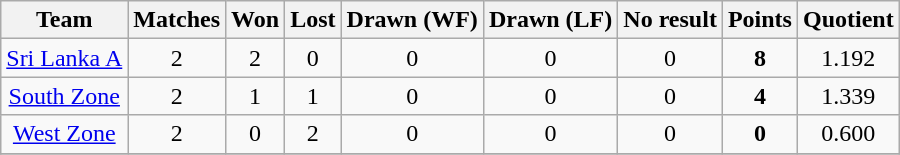<table class="wikitable sortable" style="text-align: center; ">
<tr>
<th>Team</th>
<th>Matches</th>
<th>Won</th>
<th>Lost</th>
<th>Drawn (WF)</th>
<th>Drawn (LF)</th>
<th>No result</th>
<th>Points</th>
<th>Quotient</th>
</tr>
<tr -bgcolor="#ccffcc">
<td><a href='#'>Sri Lanka A</a></td>
<td>2</td>
<td>2</td>
<td>0</td>
<td>0</td>
<td>0</td>
<td>0</td>
<td><strong>8</strong></td>
<td>1.192</td>
</tr>
<tr>
<td><a href='#'>South Zone</a></td>
<td>2</td>
<td>1</td>
<td>1</td>
<td>0</td>
<td>0</td>
<td>0</td>
<td><strong>4</strong></td>
<td>1.339</td>
</tr>
<tr>
<td><a href='#'>West Zone</a></td>
<td>2</td>
<td>0</td>
<td>2</td>
<td>0</td>
<td>0</td>
<td>0</td>
<td><strong>0</strong></td>
<td>0.600</td>
</tr>
<tr>
</tr>
</table>
